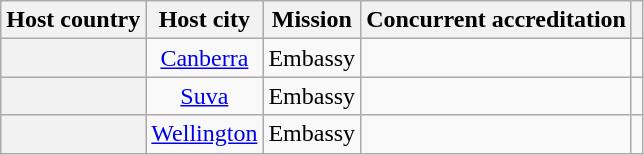<table class="wikitable plainrowheaders" style="text-align:center;">
<tr>
<th scope="col">Host country</th>
<th scope="col">Host city</th>
<th scope="col">Mission</th>
<th scope="col">Concurrent accreditation</th>
<th scope="col"></th>
</tr>
<tr>
<th scope="row"></th>
<td><a href='#'>Canberra</a></td>
<td>Embassy</td>
<td></td>
<td></td>
</tr>
<tr>
<th scope="row"></th>
<td><a href='#'>Suva</a></td>
<td>Embassy</td>
<td></td>
<td></td>
</tr>
<tr>
<th scope="row"></th>
<td><a href='#'>Wellington</a></td>
<td>Embassy</td>
<td></td>
<td></td>
</tr>
</table>
